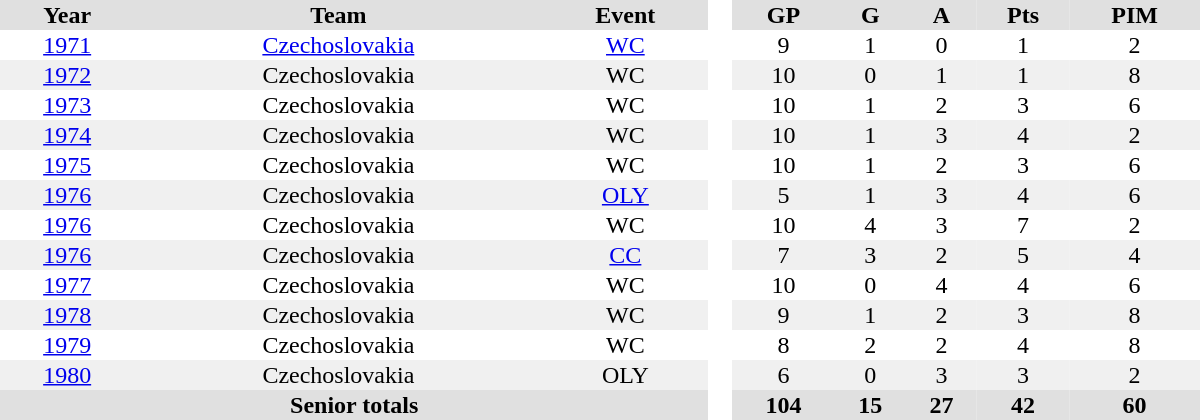<table border="0" cellpadding="1" cellspacing="0" style="text-align:center; width:50em">
<tr ALIGN="center" bgcolor="#e0e0e0">
<th>Year</th>
<th>Team</th>
<th>Event</th>
<th rowspan="99" bgcolor="#ffffff"> </th>
<th>GP</th>
<th>G</th>
<th>A</th>
<th>Pts</th>
<th>PIM</th>
</tr>
<tr>
<td><a href='#'>1971</a></td>
<td><a href='#'>Czechoslovakia</a></td>
<td><a href='#'>WC</a></td>
<td>9</td>
<td>1</td>
<td>0</td>
<td>1</td>
<td>2</td>
</tr>
<tr bgcolor="#f0f0f0">
<td><a href='#'>1972</a></td>
<td>Czechoslovakia</td>
<td>WC</td>
<td>10</td>
<td>0</td>
<td>1</td>
<td>1</td>
<td>8</td>
</tr>
<tr>
<td><a href='#'>1973</a></td>
<td>Czechoslovakia</td>
<td>WC</td>
<td>10</td>
<td>1</td>
<td>2</td>
<td>3</td>
<td>6</td>
</tr>
<tr bgcolor="#f0f0f0">
<td><a href='#'>1974</a></td>
<td>Czechoslovakia</td>
<td>WC</td>
<td>10</td>
<td>1</td>
<td>3</td>
<td>4</td>
<td>2</td>
</tr>
<tr>
<td><a href='#'>1975</a></td>
<td>Czechoslovakia</td>
<td>WC</td>
<td>10</td>
<td>1</td>
<td>2</td>
<td>3</td>
<td>6</td>
</tr>
<tr bgcolor="#f0f0f0">
<td><a href='#'>1976</a></td>
<td>Czechoslovakia</td>
<td><a href='#'>OLY</a></td>
<td>5</td>
<td>1</td>
<td>3</td>
<td>4</td>
<td>6</td>
</tr>
<tr>
<td><a href='#'>1976</a></td>
<td>Czechoslovakia</td>
<td>WC</td>
<td>10</td>
<td>4</td>
<td>3</td>
<td>7</td>
<td>2</td>
</tr>
<tr bgcolor="#f0f0f0">
<td><a href='#'>1976</a></td>
<td>Czechoslovakia</td>
<td><a href='#'>CC</a></td>
<td>7</td>
<td>3</td>
<td>2</td>
<td>5</td>
<td>4</td>
</tr>
<tr>
<td><a href='#'>1977</a></td>
<td>Czechoslovakia</td>
<td>WC</td>
<td>10</td>
<td>0</td>
<td>4</td>
<td>4</td>
<td>6</td>
</tr>
<tr bgcolor="#f0f0f0">
<td><a href='#'>1978</a></td>
<td>Czechoslovakia</td>
<td>WC</td>
<td>9</td>
<td>1</td>
<td>2</td>
<td>3</td>
<td>8</td>
</tr>
<tr>
<td><a href='#'>1979</a></td>
<td>Czechoslovakia</td>
<td>WC</td>
<td>8</td>
<td>2</td>
<td>2</td>
<td>4</td>
<td>8</td>
</tr>
<tr bgcolor="#f0f0f0">
<td><a href='#'>1980</a></td>
<td>Czechoslovakia</td>
<td>OLY</td>
<td>6</td>
<td>0</td>
<td>3</td>
<td>3</td>
<td>2</td>
</tr>
<tr bgcolor="#e0e0e0">
<th colspan=3>Senior totals</th>
<th>104</th>
<th>15</th>
<th>27</th>
<th>42</th>
<th>60</th>
</tr>
</table>
